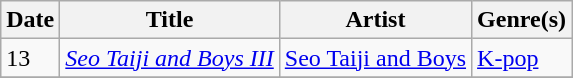<table class="wikitable" style="text-align: left;">
<tr>
<th>Date</th>
<th>Title</th>
<th>Artist</th>
<th>Genre(s)</th>
</tr>
<tr>
<td>13</td>
<td><em><a href='#'>Seo Taiji and Boys III</a></em></td>
<td><a href='#'>Seo Taiji and Boys</a></td>
<td><a href='#'>K-pop</a></td>
</tr>
<tr>
</tr>
</table>
